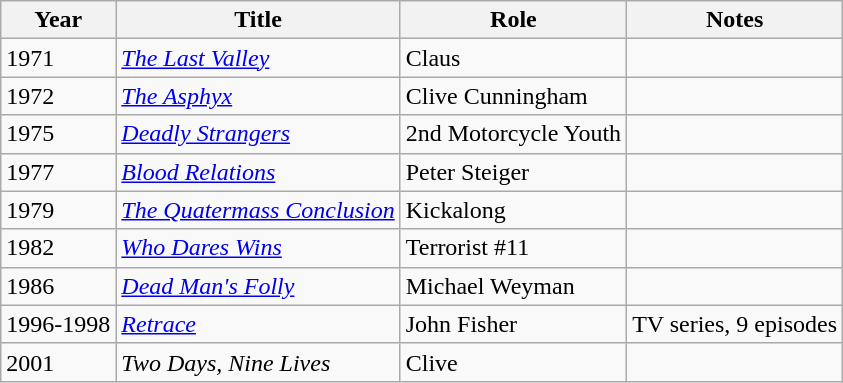<table class="wikitable">
<tr>
<th>Year</th>
<th>Title</th>
<th>Role</th>
<th>Notes</th>
</tr>
<tr>
<td>1971</td>
<td><em><a href='#'>The Last Valley</a></em></td>
<td>Claus</td>
<td></td>
</tr>
<tr>
<td>1972</td>
<td><em><a href='#'>The Asphyx</a></em></td>
<td>Clive Cunningham</td>
<td></td>
</tr>
<tr>
<td>1975</td>
<td><em><a href='#'>Deadly Strangers</a></em></td>
<td>2nd Motorcycle Youth</td>
<td></td>
</tr>
<tr>
<td>1977</td>
<td><em><a href='#'>Blood Relations</a></em></td>
<td>Peter Steiger</td>
<td></td>
</tr>
<tr>
<td>1979</td>
<td><em><a href='#'>The Quatermass Conclusion</a></em></td>
<td>Kickalong</td>
<td></td>
</tr>
<tr>
<td>1982</td>
<td><em><a href='#'>Who Dares Wins</a></em></td>
<td>Terrorist #11</td>
<td></td>
</tr>
<tr>
<td>1986</td>
<td><em><a href='#'>Dead Man's Folly</a></em></td>
<td>Michael Weyman</td>
<td></td>
</tr>
<tr>
<td>1996-1998</td>
<td><em><a href='#'>Retrace</a></em></td>
<td>John Fisher</td>
<td>TV series, 9 episodes</td>
</tr>
<tr>
<td>2001</td>
<td><em>Two Days, Nine Lives</em></td>
<td>Clive</td>
<td></td>
</tr>
</table>
